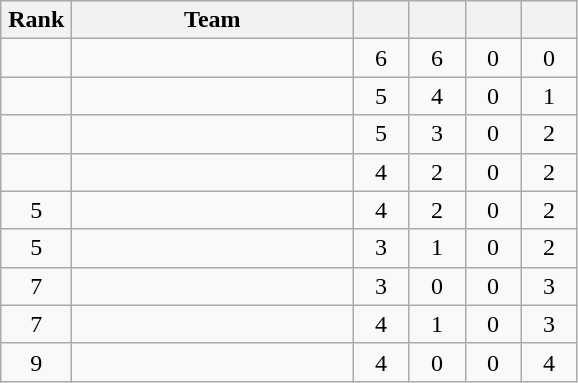<table class="wikitable" style="text-align: center;">
<tr>
<th width=40>Rank</th>
<th width=180>Team</th>
<th width=30></th>
<th width=30></th>
<th width=30></th>
<th width=30></th>
</tr>
<tr>
<td></td>
<td align=left></td>
<td>6</td>
<td>6</td>
<td>0</td>
<td>0</td>
</tr>
<tr>
<td></td>
<td align=left></td>
<td>5</td>
<td>4</td>
<td>0</td>
<td>1</td>
</tr>
<tr>
<td></td>
<td align=left></td>
<td>5</td>
<td>3</td>
<td>0</td>
<td>2</td>
</tr>
<tr>
<td></td>
<td align=left></td>
<td>4</td>
<td>2</td>
<td>0</td>
<td>2</td>
</tr>
<tr>
<td>5</td>
<td align=left></td>
<td>4</td>
<td>2</td>
<td>0</td>
<td>2</td>
</tr>
<tr>
<td>5</td>
<td align=left></td>
<td>3</td>
<td>1</td>
<td>0</td>
<td>2</td>
</tr>
<tr>
<td>7</td>
<td align=left></td>
<td>3</td>
<td>0</td>
<td>0</td>
<td>3</td>
</tr>
<tr>
<td>7</td>
<td align=left></td>
<td>4</td>
<td>1</td>
<td>0</td>
<td>3</td>
</tr>
<tr>
<td>9</td>
<td align=left></td>
<td>4</td>
<td>0</td>
<td>0</td>
<td>4</td>
</tr>
</table>
